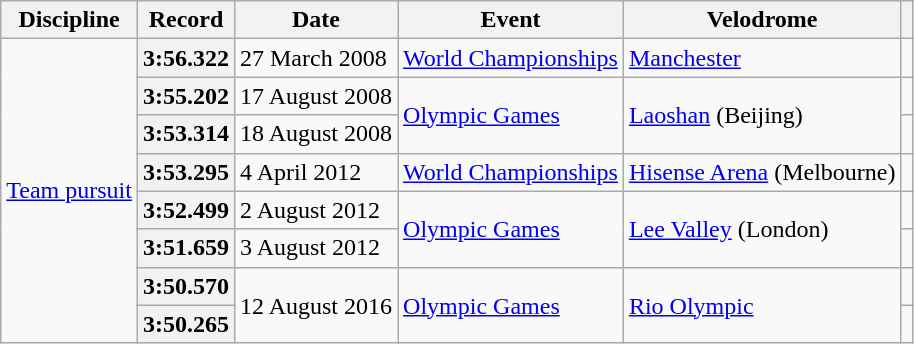<table class="wikitable">
<tr>
<th>Discipline</th>
<th>Record</th>
<th>Date</th>
<th>Event</th>
<th>Velodrome</th>
<th></th>
</tr>
<tr>
<td rowspan="8"><a href='#'>Team pursuit</a></td>
<th scope="row" style="text-align:left;">3:56.322</th>
<td>27 March 2008</td>
<td><a href='#'>World Championships</a></td>
<td><a href='#'>Manchester</a></td>
<td style="text-align:center;"></td>
</tr>
<tr>
<th scope="row" style="text-align:left;">3:55.202</th>
<td>17 August 2008</td>
<td rowspan="2"><a href='#'>Olympic Games</a></td>
<td rowspan="2"><a href='#'>Laoshan</a> (Beijing)</td>
<td style="text-align:center;"></td>
</tr>
<tr>
<th scope="row" style="text-align:left;">3:53.314</th>
<td>18 August 2008</td>
<td style="text-align:center;"></td>
</tr>
<tr>
<th scope="row" style="text-align:left;">3:53.295</th>
<td>4 April 2012</td>
<td><a href='#'>World Championships</a></td>
<td><a href='#'>Hisense Arena</a> (Melbourne)</td>
<td style="text-align:center;"></td>
</tr>
<tr>
<th scope="row" style="text-align:left;">3:52.499</th>
<td>2 August 2012</td>
<td rowspan="2"><a href='#'>Olympic Games</a></td>
<td rowspan="2"><a href='#'>Lee Valley</a> (London)</td>
<td style="text-align:center;"></td>
</tr>
<tr>
<th scope="row" style="text-align:left;">3:51.659</th>
<td>3 August 2012</td>
<td style="text-align:center;"></td>
</tr>
<tr>
<th scope="row" style="text-align:left;">3:50.570</th>
<td rowspan="2">12 August 2016</td>
<td rowspan="2"><a href='#'>Olympic Games</a></td>
<td rowspan="2"><a href='#'>Rio Olympic</a></td>
<td style="text-align:center;"></td>
</tr>
<tr>
<th scope="row" style="text-align:left;">3:50.265</th>
<td style="text-align:center;"></td>
</tr>
</table>
